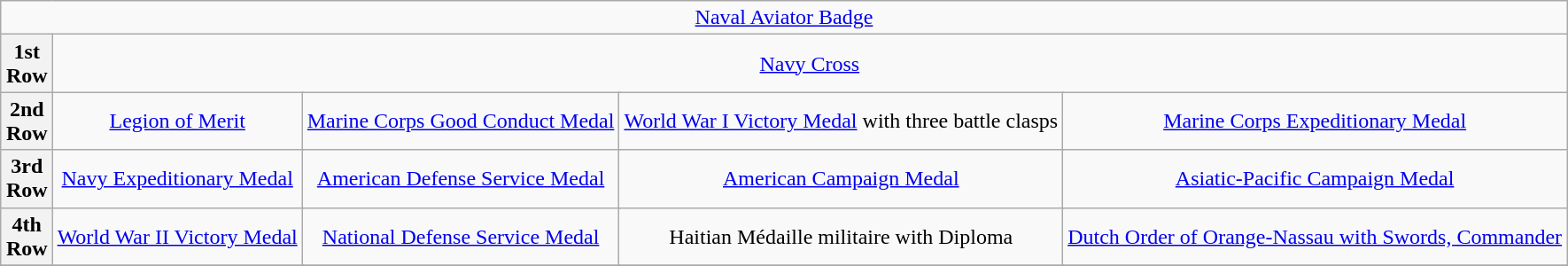<table class="wikitable" style="margin:1em auto; text-align:center;">
<tr>
<td colspan="14"><a href='#'>Naval Aviator Badge</a></td>
</tr>
<tr>
<th>1st<br>Row</th>
<td colspan="14"><a href='#'>Navy Cross</a></td>
</tr>
<tr>
<th>2nd<br>Row</th>
<td colspan="4"><a href='#'>Legion of Merit</a></td>
<td colspan="4"><a href='#'>Marine Corps Good Conduct Medal</a></td>
<td colspan="4"><a href='#'>World War I Victory Medal</a> with three battle clasps</td>
<td colspan="4"><a href='#'>Marine Corps Expeditionary Medal</a></td>
</tr>
<tr>
<th>3rd<br>Row</th>
<td colspan="4"><a href='#'>Navy Expeditionary Medal</a></td>
<td colspan="4"><a href='#'>American Defense Service Medal</a></td>
<td colspan="4"><a href='#'>American Campaign Medal</a></td>
<td colspan="4"><a href='#'>Asiatic-Pacific Campaign Medal</a></td>
</tr>
<tr>
<th>4th<br>Row</th>
<td colspan="4"><a href='#'>World War II Victory Medal</a></td>
<td colspan="4"><a href='#'>National Defense Service Medal</a></td>
<td colspan="4">Haitian Médaille militaire with Diploma</td>
<td colspan="4"><a href='#'>Dutch Order of Orange-Nassau with Swords, Commander</a></td>
</tr>
<tr>
</tr>
</table>
